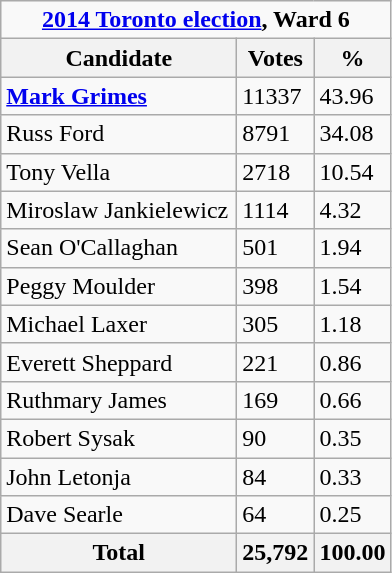<table class="wikitable">
<tr>
<td Colspan="3" align="center"><strong><a href='#'>2014 Toronto election</a>, Ward 6</strong></td>
</tr>
<tr>
<th width="150px">Candidate</th>
<th>Votes</th>
<th>%</th>
</tr>
<tr>
<td><strong><a href='#'>Mark Grimes</a></strong></td>
<td>11337</td>
<td>43.96</td>
</tr>
<tr>
<td>Russ Ford</td>
<td>8791</td>
<td>34.08</td>
</tr>
<tr>
<td>Tony Vella</td>
<td>2718</td>
<td>10.54</td>
</tr>
<tr>
<td>Miroslaw Jankielewicz</td>
<td>1114</td>
<td>4.32</td>
</tr>
<tr>
<td>Sean O'Callaghan</td>
<td>501</td>
<td>1.94</td>
</tr>
<tr>
<td>Peggy Moulder</td>
<td>398</td>
<td>1.54</td>
</tr>
<tr>
<td>Michael Laxer</td>
<td>305</td>
<td>1.18</td>
</tr>
<tr>
<td>Everett Sheppard</td>
<td>221</td>
<td>0.86</td>
</tr>
<tr>
<td>Ruthmary James</td>
<td>169</td>
<td>0.66</td>
</tr>
<tr>
<td>Robert Sysak</td>
<td>90</td>
<td>0.35</td>
</tr>
<tr>
<td>John Letonja</td>
<td>84</td>
<td>0.33</td>
</tr>
<tr>
<td>Dave Searle</td>
<td>64</td>
<td>0.25</td>
</tr>
<tr>
<th>Total</th>
<th>25,792</th>
<th>100.00</th>
</tr>
</table>
